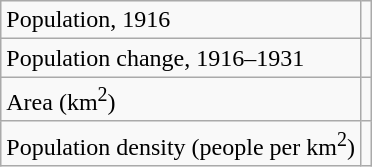<table class="wikitable">
<tr>
<td>Population, 1916</td>
<td></td>
</tr>
<tr>
<td>Population change, 1916–1931</td>
<td></td>
</tr>
<tr>
<td>Area (km<sup>2</sup>)</td>
<td></td>
</tr>
<tr>
<td>Population density (people per km<sup>2</sup>)</td>
<td></td>
</tr>
</table>
